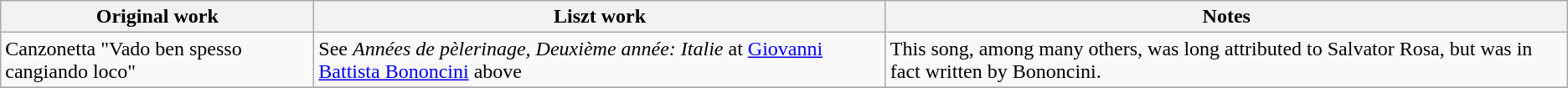<table class="wikitable">
<tr>
<th>Original work</th>
<th>Liszt work</th>
<th>Notes</th>
</tr>
<tr>
<td>Canzonetta "Vado ben spesso cangiando loco"</td>
<td>See <em>Années de pèlerinage, Deuxième année: Italie</em> at <a href='#'>Giovanni Battista Bononcini</a> above</td>
<td>This song, among many others, was long attributed to Salvator Rosa, but was in fact written by Bononcini.</td>
</tr>
<tr>
</tr>
</table>
